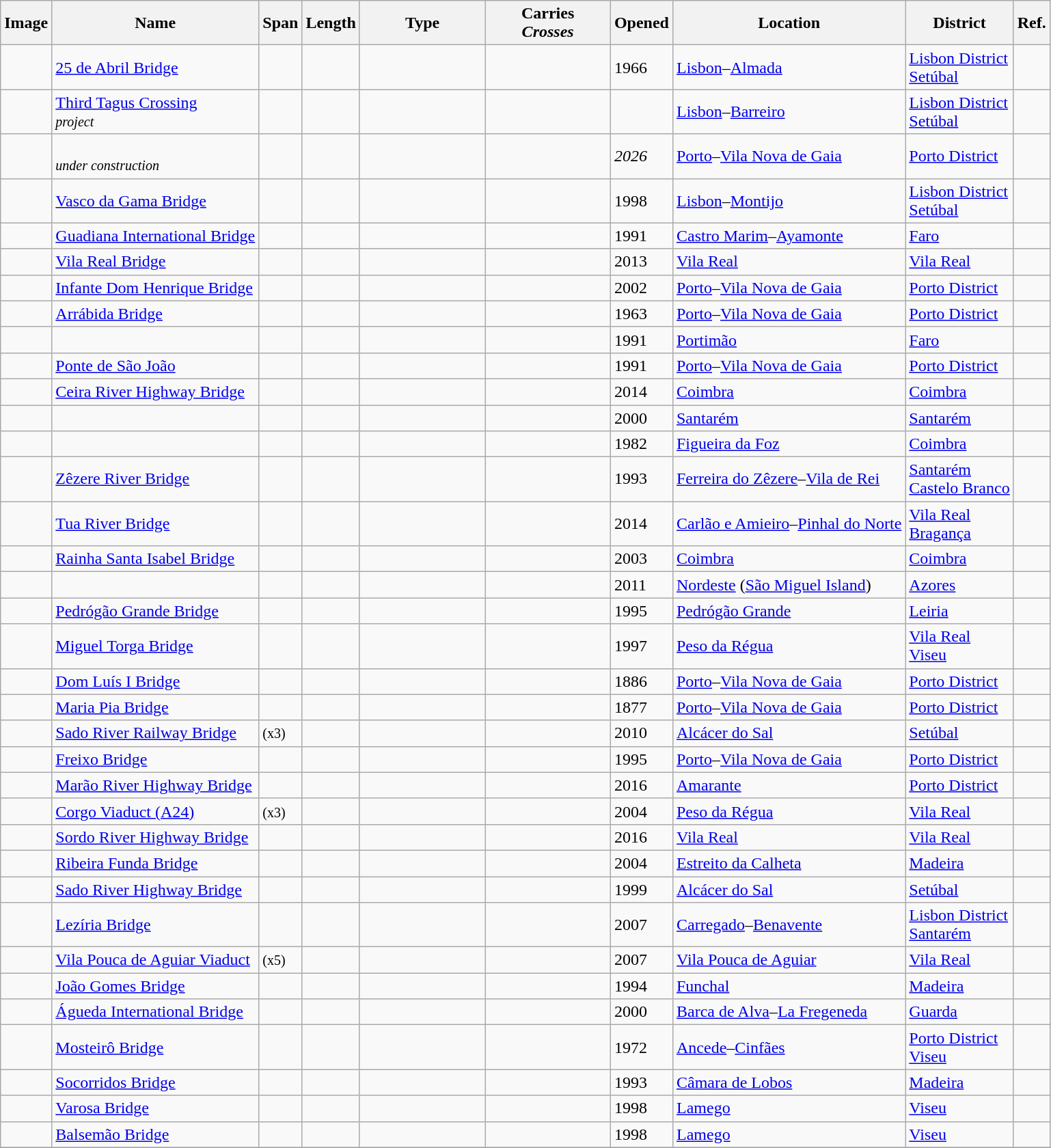<table class="wikitable  static-row-numbers static-row-header-text">
<tr>
<th class="unsortable">Image</th>
<th scope=col>Name</th>
<th scope=col>Span</th>
<th scope=col>Length</th>
<th scope=col width="115">Type</th>
<th scope=col width="115">Carries<br><em>Crosses</em></th>
<th scope=col>Opened</th>
<th scope=col>Location</th>
<th scope=col>District</th>
<th class="unsortable">Ref.</th>
</tr>
<tr>
<td></td>
<td><a href='#'>25 de Abril Bridge</a></td>
<td></td>
<td></td>
<td><small></small></td>
<td></td>
<td>1966</td>
<td><a href='#'>Lisbon</a>–<a href='#'>Almada</a><br><small></small></td>
<td><a href='#'>Lisbon District</a><br><a href='#'>Setúbal</a></td>
<td><br></td>
</tr>
<tr>
<td></td>
<td><a href='#'>Third Tagus Crossing</a><br><small><em>project</em></small></td>
<td></td>
<td></td>
<td><small></small></td>
<td></td>
<td></td>
<td><a href='#'>Lisbon</a>–<a href='#'>Barreiro</a><br><small></small></td>
<td><a href='#'>Lisbon District</a><br><a href='#'>Setúbal</a></td>
<td><br></td>
</tr>
<tr>
<td></td>
<td> <br><small><em>under construction</em></small></td>
<td></td>
<td></td>
<td><small></small></td>
<td></td>
<td><em>2026</em></td>
<td><a href='#'>Porto</a>–<a href='#'>Vila Nova de Gaia</a><br><small></small></td>
<td><a href='#'>Porto District</a></td>
<td></td>
</tr>
<tr>
<td></td>
<td><a href='#'>Vasco da Gama Bridge</a></td>
<td></td>
<td></td>
<td><small></small></td>
<td></td>
<td>1998</td>
<td><a href='#'>Lisbon</a>–<a href='#'>Montijo</a><br><small></small></td>
<td><a href='#'>Lisbon District</a><br><a href='#'>Setúbal</a></td>
<td><br><br></td>
</tr>
<tr>
<td></td>
<td><a href='#'>Guadiana International Bridge</a></td>
<td></td>
<td></td>
<td><small></small></td>
<td></td>
<td>1991</td>
<td><a href='#'>Castro Marim</a>–<a href='#'>Ayamonte</a><br><small></small></td>
<td><a href='#'>Faro</a><br></td>
<td></td>
</tr>
<tr>
<td></td>
<td><a href='#'>Vila Real Bridge</a></td>
<td></td>
<td></td>
<td><small></small></td>
<td></td>
<td>2013</td>
<td><a href='#'>Vila Real</a><br><small></small></td>
<td><a href='#'>Vila Real</a></td>
<td></td>
</tr>
<tr>
<td></td>
<td><a href='#'>Infante Dom Henrique Bridge</a></td>
<td></td>
<td></td>
<td><small></small></td>
<td></td>
<td>2002</td>
<td><a href='#'>Porto</a>–<a href='#'>Vila Nova de Gaia</a><br><small></small></td>
<td><a href='#'>Porto District</a></td>
<td></td>
</tr>
<tr>
<td></td>
<td><a href='#'>Arrábida Bridge</a></td>
<td></td>
<td></td>
<td><small></small></td>
<td></td>
<td>1963</td>
<td><a href='#'>Porto</a>–<a href='#'>Vila Nova de Gaia</a><br><small></small></td>
<td><a href='#'>Porto District</a></td>
<td></td>
</tr>
<tr>
<td></td>
<td></td>
<td></td>
<td></td>
<td><small></small></td>
<td></td>
<td>1991</td>
<td><a href='#'>Portimão</a><br><small></small></td>
<td><a href='#'>Faro</a></td>
<td><br></td>
</tr>
<tr>
<td></td>
<td><a href='#'>Ponte de São João</a></td>
<td></td>
<td></td>
<td><small></small></td>
<td></td>
<td>1991</td>
<td><a href='#'>Porto</a>–<a href='#'>Vila Nova de Gaia</a><br><small></small></td>
<td><a href='#'>Porto District</a></td>
<td></td>
</tr>
<tr>
<td></td>
<td><a href='#'>Ceira River Highway Bridge</a></td>
<td></td>
<td></td>
<td><small></small></td>
<td></td>
<td>2014</td>
<td><a href='#'>Coimbra</a><br><small></small></td>
<td><a href='#'>Coimbra</a></td>
<td></td>
</tr>
<tr>
<td></td>
<td></td>
<td></td>
<td></td>
<td><small></small></td>
<td></td>
<td>2000</td>
<td><a href='#'>Santarém</a><br><small></small></td>
<td><a href='#'>Santarém</a></td>
<td><br></td>
</tr>
<tr>
<td></td>
<td></td>
<td></td>
<td></td>
<td><small></small></td>
<td></td>
<td>1982</td>
<td><a href='#'>Figueira da Foz</a><br><small></small></td>
<td><a href='#'>Coimbra</a></td>
<td><br></td>
</tr>
<tr>
<td></td>
<td><a href='#'>Zêzere River Bridge</a></td>
<td></td>
<td></td>
<td><small></small></td>
<td></td>
<td>1993</td>
<td><a href='#'>Ferreira do Zêzere</a>–<a href='#'>Vila de Rei</a><br><small></small></td>
<td><a href='#'>Santarém</a><br><a href='#'>Castelo Branco</a></td>
<td></td>
</tr>
<tr>
<td></td>
<td><a href='#'>Tua River Bridge</a></td>
<td></td>
<td></td>
<td><small></small></td>
<td></td>
<td>2014</td>
<td><a href='#'>Carlão e Amieiro</a>–<a href='#'>Pinhal do Norte</a><br><small></small></td>
<td><a href='#'>Vila Real</a><br><a href='#'>Bragança</a></td>
<td><br></td>
</tr>
<tr>
<td></td>
<td><a href='#'>Rainha Santa Isabel Bridge</a></td>
<td></td>
<td></td>
<td><small></small></td>
<td></td>
<td>2003</td>
<td><a href='#'>Coimbra</a><br><small></small></td>
<td><a href='#'>Coimbra</a></td>
<td></td>
</tr>
<tr>
<td></td>
<td></td>
<td></td>
<td></td>
<td><small></small></td>
<td></td>
<td>2011</td>
<td><a href='#'>Nordeste</a> (<a href='#'>São Miguel Island</a>)<br><small></small></td>
<td><a href='#'>Azores</a></td>
<td></td>
</tr>
<tr>
<td></td>
<td><a href='#'>Pedrógão Grande Bridge</a></td>
<td></td>
<td></td>
<td><small></small></td>
<td></td>
<td>1995</td>
<td><a href='#'>Pedrógão Grande</a><br><small></small></td>
<td><a href='#'>Leiria</a></td>
<td></td>
</tr>
<tr>
<td></td>
<td><a href='#'>Miguel Torga Bridge</a></td>
<td></td>
<td></td>
<td><small></small></td>
<td></td>
<td>1997</td>
<td><a href='#'>Peso da Régua</a><br><small></small></td>
<td><a href='#'>Vila Real</a><br><a href='#'>Viseu</a></td>
<td><br></td>
</tr>
<tr>
<td></td>
<td><a href='#'>Dom Luís I Bridge</a></td>
<td></td>
<td></td>
<td><small></small></td>
<td></td>
<td>1886</td>
<td><a href='#'>Porto</a>–<a href='#'>Vila Nova de Gaia</a><br><small></small></td>
<td><a href='#'>Porto District</a></td>
<td><br></td>
</tr>
<tr>
<td></td>
<td><a href='#'>Maria Pia Bridge</a></td>
<td></td>
<td></td>
<td><small></small></td>
<td></td>
<td>1877</td>
<td><a href='#'>Porto</a>–<a href='#'>Vila Nova de Gaia</a><br><small></small></td>
<td><a href='#'>Porto District</a></td>
<td></td>
</tr>
<tr>
<td></td>
<td><a href='#'>Sado River Railway Bridge</a></td>
<td><small>(x3)</small></td>
<td></td>
<td><small></small></td>
<td></td>
<td>2010</td>
<td><a href='#'>Alcácer do Sal</a><br><small></small></td>
<td><a href='#'>Setúbal</a></td>
<td></td>
</tr>
<tr>
<td></td>
<td><a href='#'>Freixo Bridge</a></td>
<td></td>
<td></td>
<td><small></small></td>
<td></td>
<td>1995</td>
<td><a href='#'>Porto</a>–<a href='#'>Vila Nova de Gaia</a><br><small></small></td>
<td><a href='#'>Porto District</a></td>
<td><br></td>
</tr>
<tr>
<td></td>
<td><a href='#'>Marão River Highway Bridge</a></td>
<td></td>
<td></td>
<td><small></small></td>
<td></td>
<td>2016</td>
<td><a href='#'>Amarante</a><br><small></small></td>
<td><a href='#'>Porto District</a></td>
<td></td>
</tr>
<tr>
<td></td>
<td><a href='#'>Corgo Viaduct (A24)</a></td>
<td><small>(x3)</small></td>
<td></td>
<td><small></small></td>
<td></td>
<td>2004</td>
<td><a href='#'>Peso da Régua</a><br><small></small></td>
<td><a href='#'>Vila Real</a></td>
<td><br></td>
</tr>
<tr>
<td></td>
<td><a href='#'>Sordo River Highway Bridge</a></td>
<td></td>
<td></td>
<td><small></small></td>
<td></td>
<td>2016</td>
<td><a href='#'>Vila Real</a><br><small></small></td>
<td><a href='#'>Vila Real</a></td>
<td><br></td>
</tr>
<tr>
<td></td>
<td><a href='#'>Ribeira Funda Bridge</a></td>
<td></td>
<td></td>
<td><small></small></td>
<td></td>
<td>2004</td>
<td><a href='#'>Estreito da Calheta</a><br><small></small></td>
<td><a href='#'>Madeira</a></td>
<td></td>
</tr>
<tr>
<td></td>
<td><a href='#'>Sado River Highway Bridge</a></td>
<td></td>
<td></td>
<td><small></small></td>
<td></td>
<td>1999</td>
<td><a href='#'>Alcácer do Sal</a><br><small></small></td>
<td><a href='#'>Setúbal</a></td>
<td><br></td>
</tr>
<tr>
<td></td>
<td><a href='#'>Lezíria Bridge</a></td>
<td></td>
<td></td>
<td><small></small></td>
<td></td>
<td>2007</td>
<td><a href='#'>Carregado</a>–<a href='#'>Benavente</a><br><small></small></td>
<td><a href='#'>Lisbon District</a><br><a href='#'>Santarém</a></td>
<td><br></td>
</tr>
<tr>
<td></td>
<td><a href='#'>Vila Pouca de Aguiar Viaduct</a></td>
<td><small>(x5)</small></td>
<td></td>
<td><small></small></td>
<td></td>
<td>2007</td>
<td><a href='#'>Vila Pouca de Aguiar</a><br><small></small></td>
<td><a href='#'>Vila Real</a></td>
<td></td>
</tr>
<tr>
<td></td>
<td><a href='#'>João Gomes Bridge</a></td>
<td></td>
<td></td>
<td><small></small></td>
<td></td>
<td>1994</td>
<td><a href='#'>Funchal</a><br><small></small></td>
<td><a href='#'>Madeira</a></td>
<td><br></td>
</tr>
<tr>
<td></td>
<td><a href='#'>Águeda International Bridge</a></td>
<td></td>
<td></td>
<td><small></small></td>
<td></td>
<td>2000</td>
<td><a href='#'>Barca de Alva</a>–<a href='#'>La Fregeneda</a><br><small></small></td>
<td><a href='#'>Guarda</a><br></td>
<td><br></td>
</tr>
<tr>
<td></td>
<td><a href='#'>Mosteirô Bridge</a></td>
<td></td>
<td></td>
<td><small></small></td>
<td></td>
<td>1972</td>
<td><a href='#'>Ancede</a>–<a href='#'>Cinfães</a><br><small></small></td>
<td><a href='#'>Porto District</a><br><a href='#'>Viseu</a></td>
<td></td>
</tr>
<tr>
<td></td>
<td><a href='#'>Socorridos Bridge</a></td>
<td></td>
<td></td>
<td><small></small></td>
<td></td>
<td>1993</td>
<td><a href='#'>Câmara de Lobos</a><br><small></small></td>
<td><a href='#'>Madeira</a></td>
<td></td>
</tr>
<tr>
<td></td>
<td><a href='#'>Varosa Bridge</a></td>
<td></td>
<td></td>
<td><small></small></td>
<td></td>
<td>1998</td>
<td><a href='#'>Lamego</a><br><small></small></td>
<td><a href='#'>Viseu</a></td>
<td><br></td>
</tr>
<tr>
<td></td>
<td><a href='#'>Balsemão Bridge</a></td>
<td></td>
<td></td>
<td><small></small></td>
<td></td>
<td>1998</td>
<td><a href='#'>Lamego</a><br><small></small></td>
<td><a href='#'>Viseu</a></td>
<td><br></td>
</tr>
<tr>
</tr>
</table>
